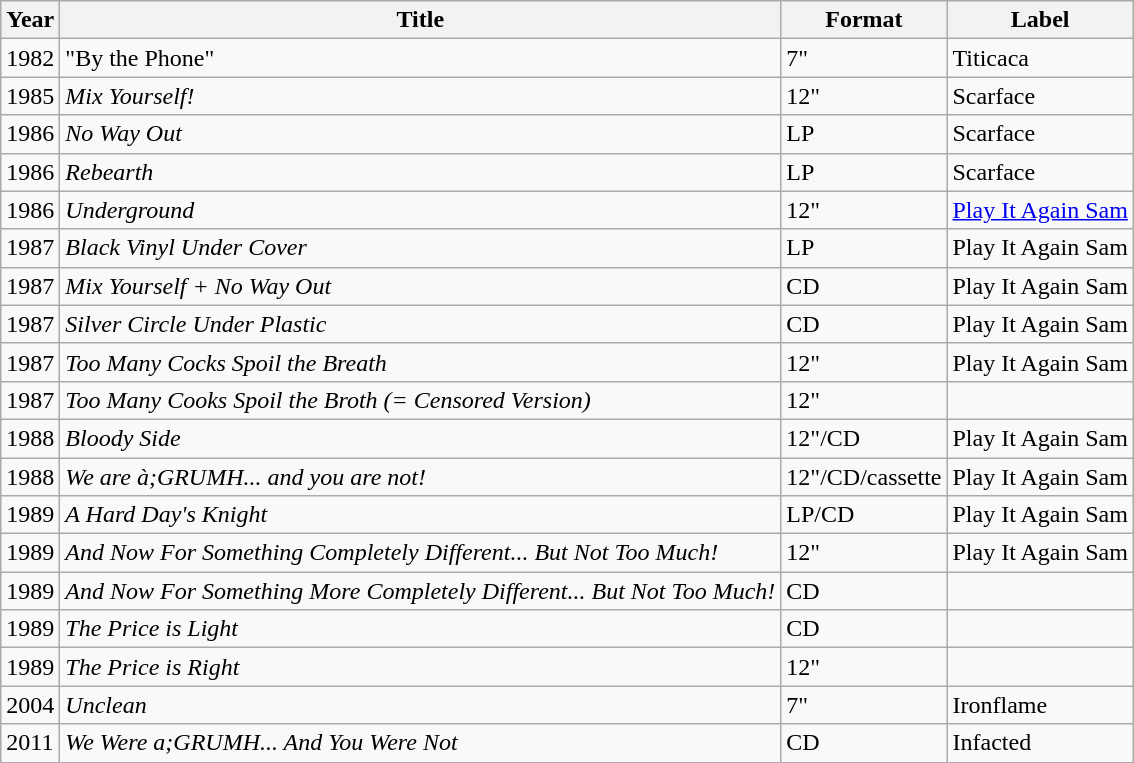<table class="wikitable">
<tr>
<th>Year</th>
<th>Title</th>
<th>Format</th>
<th>Label</th>
</tr>
<tr>
<td>1982</td>
<td>"By the Phone"</td>
<td>7"</td>
<td>Titicaca</td>
</tr>
<tr>
<td>1985</td>
<td><em>Mix Yourself!</em></td>
<td>12"</td>
<td>Scarface</td>
</tr>
<tr>
<td>1986</td>
<td><em>No Way Out</em></td>
<td>LP</td>
<td>Scarface</td>
</tr>
<tr>
<td>1986</td>
<td><em>Rebearth</em></td>
<td>LP</td>
<td>Scarface</td>
</tr>
<tr>
<td>1986</td>
<td><em>Underground</em></td>
<td>12"</td>
<td><a href='#'>Play It Again Sam</a></td>
</tr>
<tr>
<td>1987</td>
<td><em>Black Vinyl Under Cover</em></td>
<td>LP</td>
<td>Play It Again Sam</td>
</tr>
<tr>
<td>1987</td>
<td><em>Mix Yourself + No Way Out</em></td>
<td>CD</td>
<td>Play It Again Sam</td>
</tr>
<tr>
<td>1987</td>
<td><em>Silver Circle Under Plastic</em></td>
<td>CD</td>
<td>Play It Again Sam</td>
</tr>
<tr>
<td>1987</td>
<td><em>Too Many Cocks Spoil the Breath</em></td>
<td>12"</td>
<td>Play It Again Sam</td>
</tr>
<tr>
<td>1987</td>
<td><em>Too Many Cooks Spoil the Broth (= Censored Version)</em></td>
<td>12"</td>
<td></td>
</tr>
<tr>
<td>1988</td>
<td><em>Bloody Side</em></td>
<td>12"/CD</td>
<td>Play It Again Sam</td>
</tr>
<tr>
<td>1988</td>
<td><em>We are à;GRUMH... and you are not!</em></td>
<td>12"/CD/cassette</td>
<td>Play It Again Sam</td>
</tr>
<tr>
<td>1989</td>
<td><em>A Hard Day's Knight</em></td>
<td>LP/CD</td>
<td>Play It Again Sam</td>
</tr>
<tr>
<td>1989</td>
<td><em>And Now For Something Completely Different... But Not Too Much!</em></td>
<td>12"</td>
<td>Play It Again Sam</td>
</tr>
<tr>
<td>1989</td>
<td><em>And Now For Something More Completely Different... But Not Too Much!</em></td>
<td>CD</td>
<td></td>
</tr>
<tr>
<td>1989</td>
<td><em>The Price is Light</em></td>
<td>CD</td>
<td></td>
</tr>
<tr>
<td>1989</td>
<td><em>The Price is Right</em></td>
<td>12"</td>
<td></td>
</tr>
<tr>
<td>2004</td>
<td><em>Unclean</em></td>
<td>7"</td>
<td>Ironflame</td>
</tr>
<tr>
<td>2011</td>
<td><em>We Were a;GRUMH... And You Were Not</em></td>
<td>CD</td>
<td>Infacted</td>
</tr>
</table>
